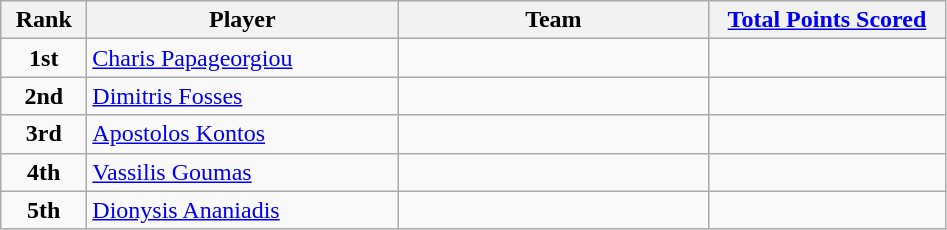<table class="wikitable sortable">
<tr>
<th style="width:50px;">Rank</th>
<th style="width:200px;">Player</th>
<th style="width:200px;">Team</th>
<th style="width:150px;"><a href='#'>Total Points Scored</a></th>
</tr>
<tr>
<td style="text-align:center;"><strong>1st</strong></td>
<td> <a href='#'>Charis Papageorgiou</a></td>
<td></td>
<td></td>
</tr>
<tr>
<td style="text-align:center;"><strong>2nd</strong></td>
<td> <a href='#'>Dimitris Fosses</a></td>
<td></td>
<td></td>
</tr>
<tr>
<td style="text-align:center;"><strong>3rd</strong></td>
<td> <a href='#'>Apostolos Kontos</a></td>
<td></td>
<td></td>
</tr>
<tr>
<td style="text-align:center;"><strong>4th</strong></td>
<td> <a href='#'>Vassilis Goumas</a></td>
<td></td>
<td></td>
</tr>
<tr>
<td style="text-align:center;"><strong>5th</strong></td>
<td> <a href='#'>Dionysis Ananiadis</a></td>
<td></td>
<td></td>
</tr>
</table>
